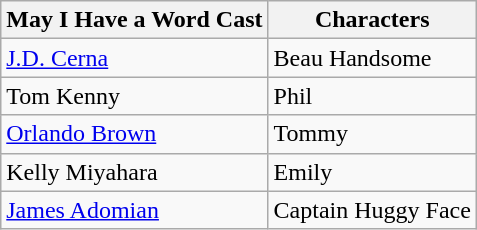<table class="wikitable">
<tr>
<th>May I Have a Word Cast</th>
<th>Characters</th>
</tr>
<tr>
<td><a href='#'>J.D. Cerna</a></td>
<td>Beau Handsome</td>
</tr>
<tr>
<td>Tom Kenny</td>
<td>Phil</td>
</tr>
<tr>
<td><a href='#'>Orlando Brown</a></td>
<td>Tommy</td>
</tr>
<tr>
<td>Kelly Miyahara</td>
<td>Emily</td>
</tr>
<tr>
<td><a href='#'>James Adomian</a></td>
<td>Captain Huggy Face</td>
</tr>
</table>
